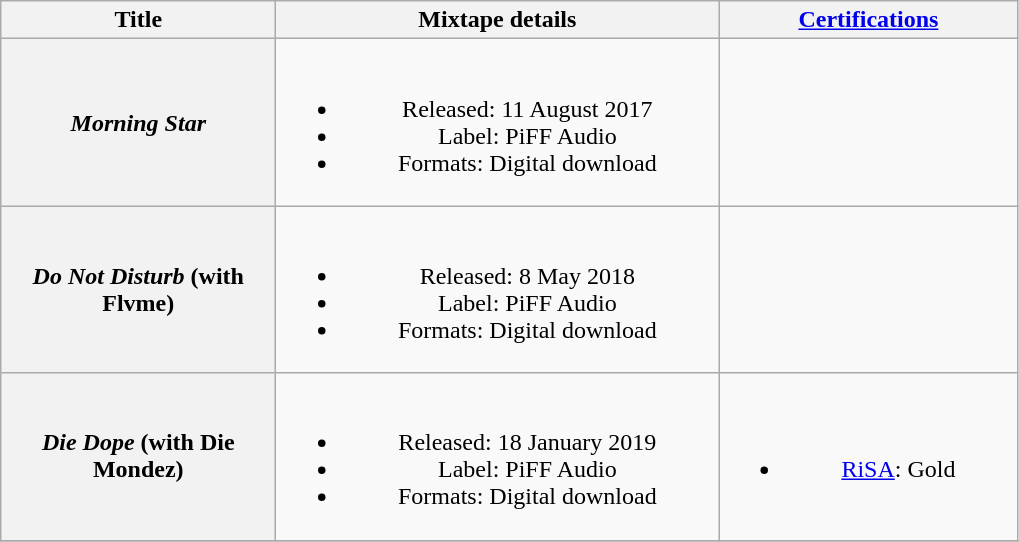<table class="wikitable plainrowheaders" style="text-align:center;">
<tr>
<th scope="col" style="width:11em;">Title</th>
<th scope="col" style="width:18em;">Mixtape details</th>
<th scope="col" style="width:12em;"><a href='#'>Certifications</a></th>
</tr>
<tr>
<th scope="row"><em>Morning Star</em></th>
<td><br><ul><li>Released: 11 August 2017</li><li>Label: PiFF Audio</li><li>Formats: Digital download</li></ul></td>
<td></td>
</tr>
<tr>
<th scope="row"><em>Do Not Disturb</em> (with Flvme)</th>
<td><br><ul><li>Released: 8 May 2018</li><li>Label: PiFF Audio</li><li>Formats: Digital download</li></ul></td>
<td></td>
</tr>
<tr>
<th scope="row"><em>Die Dope</em> (with Die Mondez)</th>
<td><br><ul><li>Released: 18 January 2019</li><li>Label: PiFF Audio</li><li>Formats: Digital download</li></ul></td>
<td><br><ul><li><a href='#'>RiSA</a>: Gold</li></ul></td>
</tr>
<tr>
</tr>
</table>
